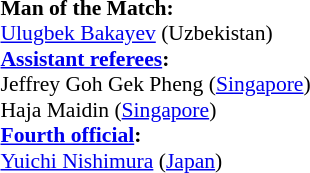<table width=50% style="font-size: 90%">
<tr>
<td><br><strong>Man of the Match:</strong>
<br><a href='#'>Ulugbek Bakayev</a> (Uzbekistan)<br><strong><a href='#'>Assistant referees</a>:</strong>
<br>Jeffrey Goh Gek Pheng (<a href='#'>Singapore</a>)
<br>Haja Maidin (<a href='#'>Singapore</a>)
<br><strong><a href='#'>Fourth official</a>:</strong>
<br><a href='#'>Yuichi Nishimura</a> (<a href='#'>Japan</a>)</td>
</tr>
</table>
